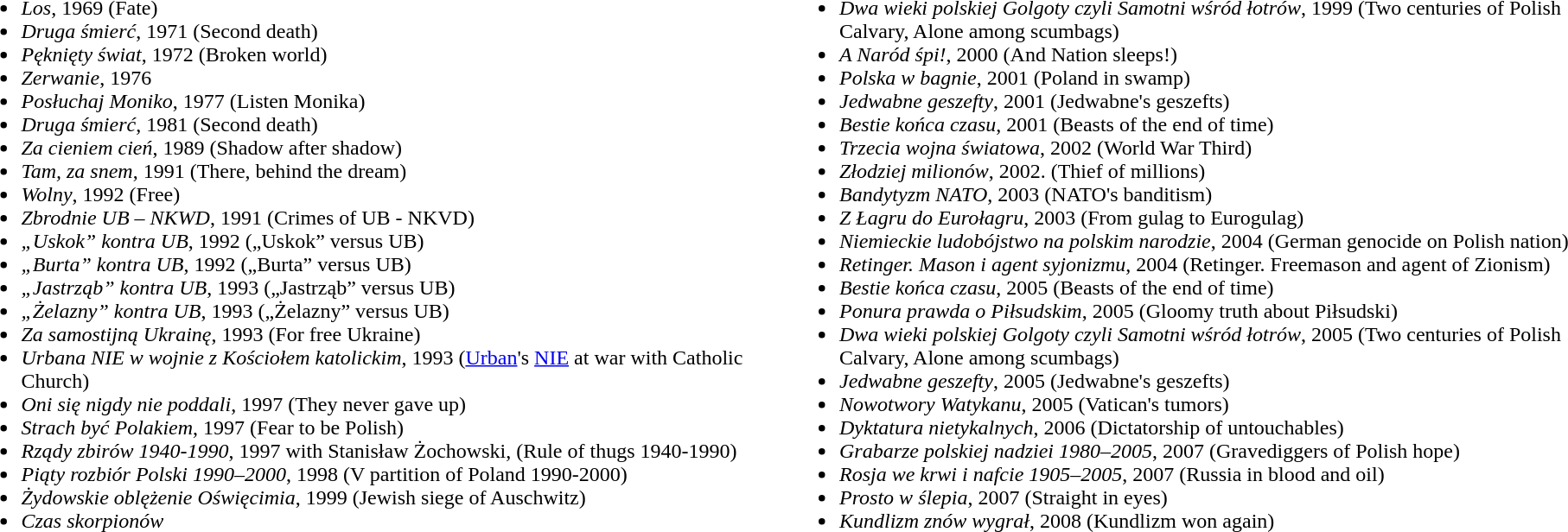<table width=100%>
<tr>
<td valign="top" width=50%><br><ul><li><em>Los</em>, 1969 (Fate)</li><li><em>Druga śmierć</em>, 1971 (Second death)</li><li><em>Pęknięty świat</em>, 1972 (Broken world)</li><li><em>Zerwanie</em>, 1976</li><li><em>Posłuchaj Moniko</em>, 1977 (Listen Monika)</li><li><em>Druga śmierć</em>, 1981 (Second death)</li><li><em>Za cieniem cień</em>, 1989 (Shadow after shadow)</li><li><em>Tam, za snem</em>, 1991 (There, behind the dream)</li><li><em>Wolny</em>, 1992 (Free)</li><li><em>Zbrodnie UB – NKWD</em>, 1991 (Crimes of UB - NKVD)</li><li><em>„Uskok” kontra UB</em>, 1992 („Uskok” versus UB)</li><li><em>„Burta” kontra UB</em>, 1992 („Burta” versus UB)</li><li><em>„Jastrząb” kontra UB</em>, 1993 („Jastrząb” versus UB)</li><li><em>„Żelazny” kontra UB</em>, 1993 („Żelazny” versus UB)</li><li><em>Za samostijną Ukrainę</em>, 1993 (For free Ukraine)</li><li><em>Urbana NIE w wojnie z Kościołem katolickim</em>, 1993 (<a href='#'>Urban</a>'s <a href='#'>NIE</a> at war with Catholic Church)</li><li><em>Oni się nigdy nie poddali</em>, 1997 (They never gave up)</li><li><em>Strach być Polakiem</em>, 1997 (Fear to be Polish)</li><li><em>Rządy zbirów 1940-1990</em>, 1997 with Stanisław Żochowski, (Rule of thugs 1940-1990)</li><li><em>Piąty rozbiór Polski 1990–2000</em>, 1998 (V partition of Poland 1990-2000)</li><li><em>Żydowskie oblężenie Oświęcimia</em>, 1999 (Jewish siege of Auschwitz)</li><li><em>Czas skorpionów</em> </li></ul></td>
<td valign="top" width=50%><br><ul><li><em>Dwa wieki polskiej Golgoty czyli Samotni wśród łotrów</em>, 1999 (Two centuries of Polish Calvary, Alone among scumbags)</li><li><em>A Naród śpi!</em>, 2000 (And Nation sleeps!)</li><li><em>Polska w bagnie</em>, 2001 (Poland in swamp)</li><li><em>Jedwabne geszefty</em>, 2001 (Jedwabne's geszefts)</li><li><em>Bestie końca czasu</em>, 2001 (Beasts of the end of time)</li><li><em>Trzecia wojna światowa</em>, 2002 (World War Third)</li><li><em>Złodziej milionów</em>, 2002. (Thief of millions)</li><li><em>Bandytyzm NATO</em>, 2003 (NATO's banditism)</li><li><em>Z Łagru do Eurołagru</em>, 2003 (From gulag to Eurogulag)</li><li><em>Niemieckie ludobójstwo na polskim narodzie</em>, 2004 (German genocide on Polish nation)</li><li><em>Retinger. Mason i agent syjonizmu</em>, 2004 (Retinger. Freemason and agent of Zionism)</li><li><em>Bestie końca czasu</em>, 2005 (Beasts of the end of time)</li><li><em>Ponura prawda o Piłsudskim</em>, 2005 (Gloomy truth about Piłsudski)</li><li><em>Dwa wieki polskiej Golgoty czyli Samotni wśród łotrów</em>, 2005 (Two centuries of Polish Calvary, Alone among scumbags)</li><li><em>Jedwabne geszefty</em>, 2005 (Jedwabne's geszefts)</li><li><em>Nowotwory Watykanu</em>, 2005 (Vatican's tumors)</li><li><em>Dyktatura nietykalnych</em>, 2006 (Dictatorship of untouchables)</li><li><em>Grabarze polskiej nadziei 1980–2005</em>, 2007 (Gravediggers of Polish hope)</li><li><em>Rosja we krwi i nafcie 1905–2005</em>, 2007 (Russia in blood and oil)</li><li><em>Prosto w ślepia</em>, 2007 (Straight in eyes)</li><li><em>Kundlizm znów wygrał</em>, 2008 (Kundlizm won again)</li></ul></td>
</tr>
</table>
